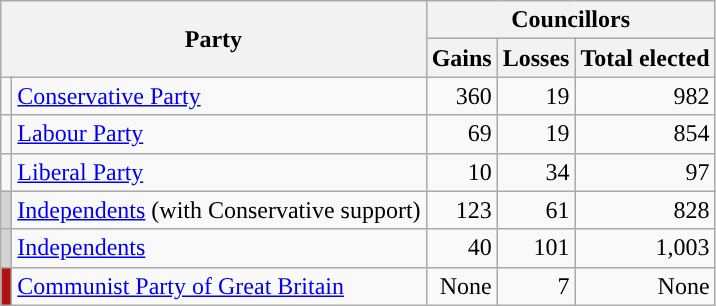<table class="wikitable" border="1">
<tr border="1" cellspacing="0" cellpadding="5">
<th colspan="2" rowspan="2" align="center">Party</th>
<th colspan="3" valign="top">Councillors</th>
</tr>
<tr>
<th valign="top">Gains</th>
<th valign="top">Losses</th>
<th valign="top">Total elected</th>
</tr>
<tr>
<td style="color:inherit;background:"></td>
<td><a href='#'>Conservative Party</a></td>
<td align="right">360</td>
<td align="right">19</td>
<td align="right">982</td>
</tr>
<tr>
<td style="color:inherit;background:"></td>
<td><a href='#'>Labour Party</a></td>
<td align="right">69</td>
<td align="right">19</td>
<td align="right">854</td>
</tr>
<tr>
<td style="color:inherit;background:"></td>
<td><a href='#'>Liberal Party</a></td>
<td align="right">10</td>
<td align="right">34</td>
<td align="right">97</td>
</tr>
<tr>
<td style="color:inherit;background:#d3d3d3"></td>
<td><a href='#'>Independents</a> (with Conservative support)</td>
<td align="right">123</td>
<td align="right">61</td>
<td align="right">828</td>
</tr>
<tr>
<td style="color:inherit;background:#d3d3d3"></td>
<td><a href='#'>Independents</a></td>
<td align="right">40</td>
<td align="right">101</td>
<td align="right">1,003</td>
</tr>
<tr>
<td style="color:inherit;background:#af1213"></td>
<td><a href='#'>Communist Party of Great Britain</a></td>
<td align="right">None</td>
<td align="right">7</td>
<td align="right">None</td>
</tr>
</table>
